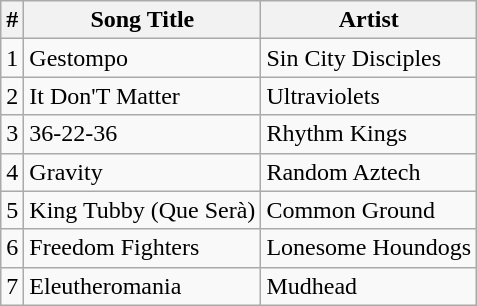<table class="wikitable">
<tr>
<th>#</th>
<th>Song Title</th>
<th>Artist</th>
</tr>
<tr>
<td>1</td>
<td>Gestompo</td>
<td>Sin City Disciples</td>
</tr>
<tr>
<td>2</td>
<td>It Don'T Matter</td>
<td>Ultraviolets</td>
</tr>
<tr>
<td>3</td>
<td>36-22-36</td>
<td>Rhythm Kings</td>
</tr>
<tr>
<td>4</td>
<td>Gravity</td>
<td>Random Aztech</td>
</tr>
<tr>
<td>5</td>
<td>King Tubby (Que Serà)</td>
<td>Common Ground</td>
</tr>
<tr>
<td>6</td>
<td>Freedom Fighters</td>
<td>Lonesome Houndogs</td>
</tr>
<tr>
<td>7</td>
<td>Eleutheromania</td>
<td>Mudhead</td>
</tr>
</table>
